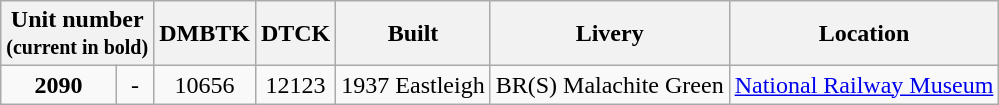<table class="wikitable">
<tr>
<th colspan=2>Unit number <br><small>(current in bold)</small></th>
<th>DMBTK</th>
<th>DTCK</th>
<th>Built</th>
<th>Livery</th>
<th>Location</th>
</tr>
<tr>
<td align=center><strong>2090</strong></td>
<td align=center>-</td>
<td align=center>10656</td>
<td align=center>12123</td>
<td>1937 Eastleigh</td>
<td>BR(S) Malachite Green</td>
<td><a href='#'>National Railway Museum</a></td>
</tr>
</table>
